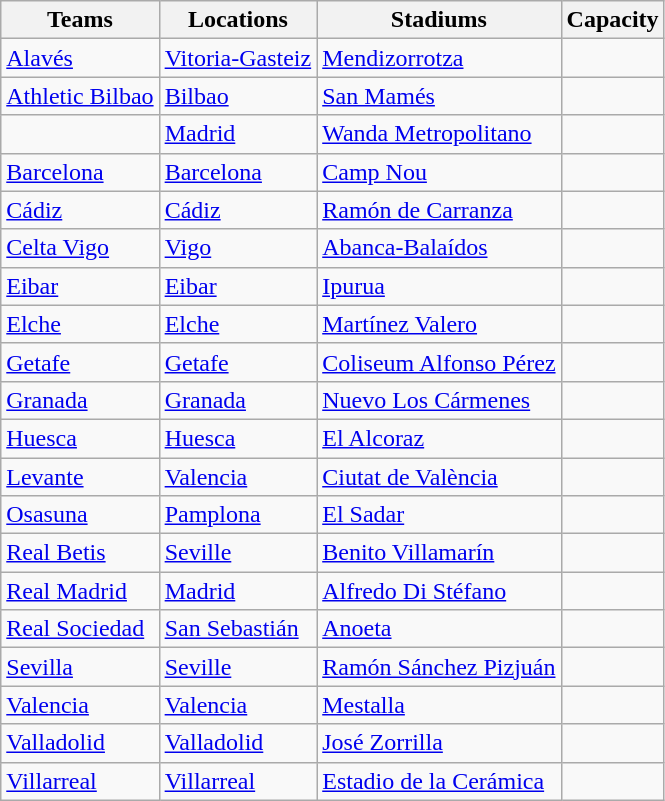<table class="wikitable sortable" style="text-align: left;">
<tr>
<th>Teams</th>
<th>Locations</th>
<th>Stadiums</th>
<th>Capacity</th>
</tr>
<tr>
<td><a href='#'>Alavés</a></td>
<td><a href='#'>Vitoria-Gasteiz</a></td>
<td><a href='#'>Mendizorrotza</a></td>
<td align="center"></td>
</tr>
<tr>
<td><a href='#'>Athletic Bilbao</a></td>
<td><a href='#'>Bilbao</a></td>
<td><a href='#'>San Mamés</a></td>
<td align="center"></td>
</tr>
<tr>
<td></td>
<td><a href='#'>Madrid</a></td>
<td><a href='#'>Wanda Metropolitano</a></td>
<td align="center"></td>
</tr>
<tr>
<td><a href='#'>Barcelona</a></td>
<td><a href='#'>Barcelona</a></td>
<td><a href='#'>Camp Nou</a></td>
<td align="center"></td>
</tr>
<tr>
<td><a href='#'>Cádiz</a></td>
<td><a href='#'>Cádiz</a></td>
<td><a href='#'>Ramón de Carranza</a></td>
<td align="center"></td>
</tr>
<tr>
<td><a href='#'>Celta Vigo</a></td>
<td><a href='#'>Vigo</a></td>
<td><a href='#'>Abanca-Balaídos</a></td>
<td align="center"></td>
</tr>
<tr>
<td><a href='#'>Eibar</a></td>
<td><a href='#'>Eibar</a></td>
<td><a href='#'>Ipurua</a></td>
<td align="center"></td>
</tr>
<tr>
<td><a href='#'>Elche</a></td>
<td><a href='#'>Elche</a></td>
<td><a href='#'>Martínez Valero</a></td>
<td align=center></td>
</tr>
<tr>
<td><a href='#'>Getafe</a></td>
<td><a href='#'>Getafe</a></td>
<td><a href='#'>Coliseum Alfonso Pérez</a></td>
<td align="center"></td>
</tr>
<tr>
<td><a href='#'>Granada</a></td>
<td><a href='#'>Granada</a></td>
<td><a href='#'>Nuevo Los Cármenes</a></td>
<td align="center"></td>
</tr>
<tr>
<td><a href='#'>Huesca</a></td>
<td><a href='#'>Huesca</a></td>
<td><a href='#'>El Alcoraz</a></td>
<td align="center"></td>
</tr>
<tr>
<td><a href='#'>Levante</a></td>
<td><a href='#'>Valencia</a></td>
<td><a href='#'>Ciutat de València</a></td>
<td align="center"></td>
</tr>
<tr>
<td><a href='#'>Osasuna</a></td>
<td><a href='#'>Pamplona</a></td>
<td><a href='#'>El Sadar</a></td>
<td align="center"></td>
</tr>
<tr>
<td><a href='#'>Real Betis</a></td>
<td><a href='#'>Seville</a></td>
<td><a href='#'>Benito Villamarín</a></td>
<td align="center"></td>
</tr>
<tr>
<td><a href='#'>Real Madrid</a></td>
<td><a href='#'>Madrid</a></td>
<td><a href='#'>Alfredo Di Stéfano</a></td>
<td align=center></td>
</tr>
<tr>
<td><a href='#'>Real Sociedad</a></td>
<td><a href='#'>San Sebastián</a></td>
<td><a href='#'>Anoeta</a></td>
<td align="center"></td>
</tr>
<tr>
<td><a href='#'>Sevilla</a></td>
<td><a href='#'>Seville</a></td>
<td><a href='#'>Ramón Sánchez Pizjuán</a></td>
<td align="center"></td>
</tr>
<tr>
<td><a href='#'>Valencia</a></td>
<td><a href='#'>Valencia</a></td>
<td><a href='#'>Mestalla</a></td>
<td align="center"></td>
</tr>
<tr>
<td><a href='#'>Valladolid</a></td>
<td><a href='#'>Valladolid</a></td>
<td><a href='#'>José Zorrilla</a></td>
<td align="center"></td>
</tr>
<tr>
<td><a href='#'>Villarreal</a></td>
<td><a href='#'>Villarreal</a></td>
<td><a href='#'>Estadio de la Cerámica</a></td>
<td align="center"></td>
</tr>
</table>
